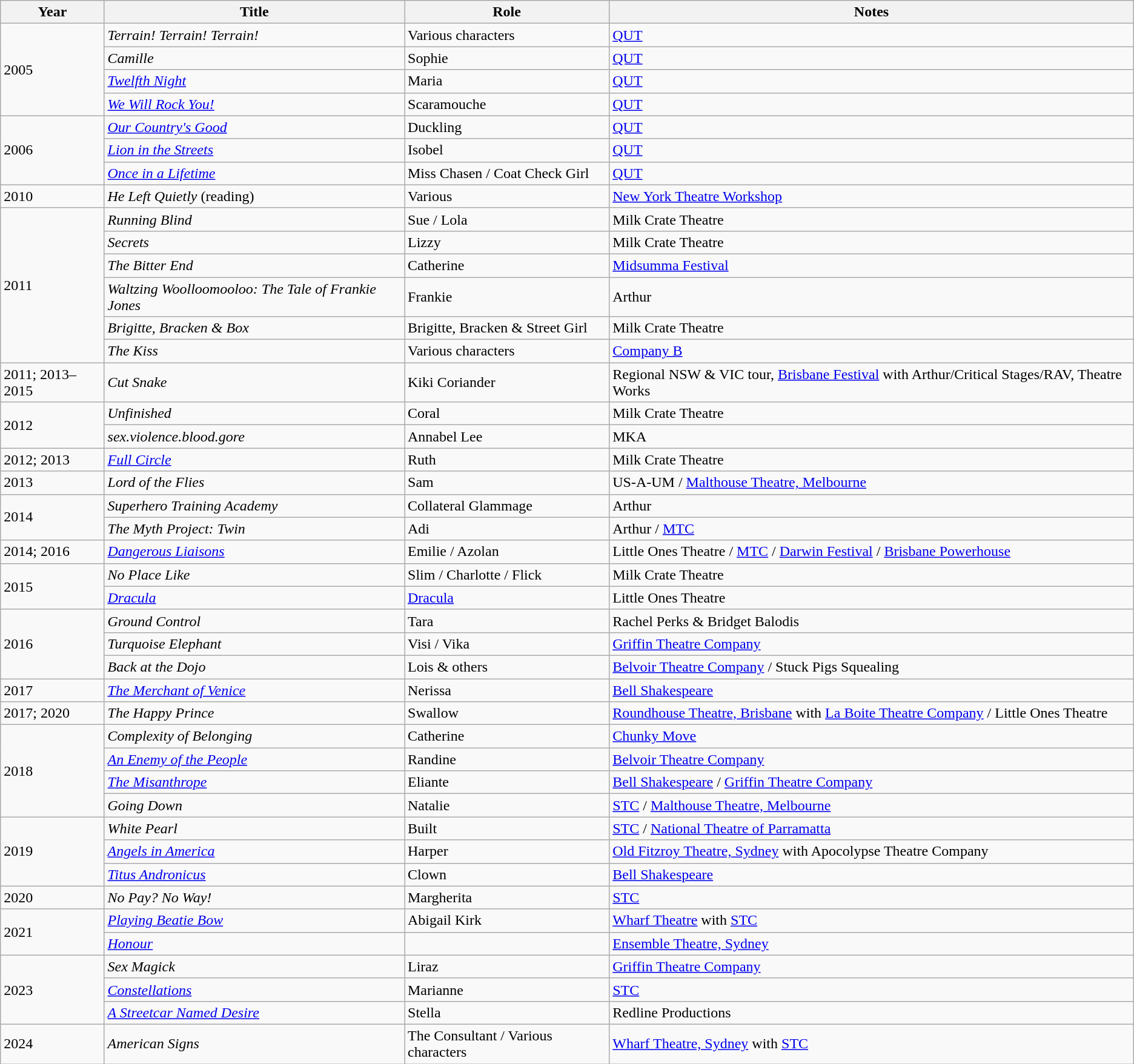<table class="wikitable sortable">
<tr>
<th>Year</th>
<th>Title</th>
<th>Role</th>
<th>Notes</th>
</tr>
<tr>
<td rowspan="4">2005</td>
<td><em>Terrain! Terrain! Terrain!</em></td>
<td>Various characters</td>
<td><a href='#'>QUT</a></td>
</tr>
<tr>
<td><em>Camille</em></td>
<td>Sophie</td>
<td><a href='#'>QUT</a></td>
</tr>
<tr>
<td><em><a href='#'>Twelfth Night</a></em></td>
<td>Maria</td>
<td><a href='#'>QUT</a></td>
</tr>
<tr>
<td><em><a href='#'>We Will Rock You!</a></em></td>
<td>Scaramouche</td>
<td><a href='#'>QUT</a></td>
</tr>
<tr>
<td rowspan="3">2006</td>
<td><em><a href='#'>Our Country's Good</a></em></td>
<td>Duckling</td>
<td><a href='#'>QUT</a></td>
</tr>
<tr>
<td><em><a href='#'>Lion in the Streets</a></em></td>
<td>Isobel</td>
<td><a href='#'>QUT</a></td>
</tr>
<tr>
<td><em><a href='#'>Once in a Lifetime</a></em></td>
<td>Miss Chasen / Coat Check Girl</td>
<td><a href='#'>QUT</a></td>
</tr>
<tr>
<td>2010</td>
<td><em>He Left Quietly</em> (reading)</td>
<td>Various</td>
<td><a href='#'>New York Theatre Workshop</a></td>
</tr>
<tr>
<td rowspan="6">2011</td>
<td><em>Running Blind</em></td>
<td>Sue / Lola</td>
<td>Milk Crate Theatre</td>
</tr>
<tr>
<td><em>Secrets</em></td>
<td>Lizzy</td>
<td>Milk Crate Theatre</td>
</tr>
<tr>
<td><em>The Bitter End</em></td>
<td>Catherine</td>
<td><a href='#'>Midsumma Festival</a></td>
</tr>
<tr>
<td><em>Waltzing Woolloomooloo: The Tale of Frankie Jones</em></td>
<td>Frankie</td>
<td>Arthur</td>
</tr>
<tr>
<td><em>Brigitte, Bracken & Box</em></td>
<td>Brigitte, Bracken & Street Girl</td>
<td>Milk Crate Theatre</td>
</tr>
<tr>
<td><em>The Kiss</em></td>
<td>Various characters</td>
<td><a href='#'>Company B</a></td>
</tr>
<tr>
<td>2011; 2013–2015</td>
<td><em>Cut Snake</em></td>
<td>Kiki Coriander</td>
<td>Regional NSW & VIC tour, <a href='#'>Brisbane Festival</a> with Arthur/Critical Stages/RAV, Theatre Works</td>
</tr>
<tr>
<td rowspan="2">2012</td>
<td><em>Unfinished</em></td>
<td>Coral</td>
<td>Milk Crate Theatre</td>
</tr>
<tr>
<td><em>sex.violence.blood.gore</em></td>
<td>Annabel Lee</td>
<td>MKA</td>
</tr>
<tr>
<td>2012; 2013</td>
<td><em><a href='#'>Full Circle</a></em></td>
<td>Ruth</td>
<td>Milk Crate Theatre</td>
</tr>
<tr>
<td>2013</td>
<td><em>Lord of the Flies</em></td>
<td>Sam</td>
<td>US-A-UM / <a href='#'>Malthouse Theatre, Melbourne</a></td>
</tr>
<tr>
<td rowspan="2">2014</td>
<td><em>Superhero Training Academy</em></td>
<td>Collateral Glammage</td>
<td>Arthur</td>
</tr>
<tr>
<td><em>The Myth Project: Twin</em></td>
<td>Adi</td>
<td>Arthur / <a href='#'>MTC</a></td>
</tr>
<tr>
<td>2014; 2016</td>
<td><em><a href='#'>Dangerous Liaisons</a></em></td>
<td>Emilie / Azolan</td>
<td>Little Ones Theatre / <a href='#'>MTC</a> / <a href='#'>Darwin Festival</a> / <a href='#'>Brisbane Powerhouse</a></td>
</tr>
<tr>
<td rowspan="2">2015</td>
<td><em>No Place Like</em></td>
<td>Slim / Charlotte / Flick</td>
<td>Milk Crate Theatre</td>
</tr>
<tr>
<td><em><a href='#'>Dracula</a></em></td>
<td><a href='#'>Dracula</a></td>
<td>Little Ones Theatre</td>
</tr>
<tr>
<td rowspan="3">2016</td>
<td><em>Ground Control</em></td>
<td>Tara</td>
<td>Rachel Perks & Bridget Balodis</td>
</tr>
<tr>
<td><em>Turquoise Elephant</em></td>
<td>Visi / Vika</td>
<td><a href='#'>Griffin Theatre Company</a></td>
</tr>
<tr>
<td><em>Back at the Dojo</em></td>
<td>Lois & others</td>
<td><a href='#'>Belvoir Theatre Company</a> / Stuck Pigs Squealing</td>
</tr>
<tr>
<td>2017</td>
<td><em><a href='#'>The Merchant of Venice</a></em></td>
<td>Nerissa</td>
<td><a href='#'>Bell Shakespeare</a></td>
</tr>
<tr>
<td>2017; 2020</td>
<td><em>The Happy Prince</em></td>
<td>Swallow</td>
<td><a href='#'>Roundhouse Theatre, Brisbane</a> with <a href='#'>La Boite Theatre Company</a> / Little Ones Theatre</td>
</tr>
<tr>
<td rowspan="4">2018</td>
<td><em>Complexity of Belonging</em></td>
<td>Catherine</td>
<td><a href='#'>Chunky Move</a></td>
</tr>
<tr>
<td><em><a href='#'>An Enemy of the People</a></em></td>
<td>Randine</td>
<td><a href='#'>Belvoir Theatre Company</a></td>
</tr>
<tr>
<td><em><a href='#'>The Misanthrope</a></em></td>
<td>Eliante</td>
<td><a href='#'>Bell Shakespeare</a> / <a href='#'>Griffin Theatre Company</a></td>
</tr>
<tr>
<td><em>Going Down</em></td>
<td>Natalie</td>
<td><a href='#'>STC</a> / <a href='#'>Malthouse Theatre, Melbourne</a></td>
</tr>
<tr>
<td rowspan="3">2019</td>
<td><em>White Pearl</em></td>
<td>Built</td>
<td><a href='#'>STC</a> / <a href='#'>National Theatre of Parramatta</a></td>
</tr>
<tr>
<td><em><a href='#'>Angels in America</a></em></td>
<td>Harper</td>
<td><a href='#'>Old Fitzroy Theatre, Sydney</a> with Apocolypse Theatre Company</td>
</tr>
<tr>
<td><em><a href='#'>Titus Andronicus</a></em></td>
<td>Clown</td>
<td><a href='#'>Bell Shakespeare</a></td>
</tr>
<tr>
<td>2020</td>
<td><em>No Pay? No Way!</em></td>
<td>Margherita</td>
<td><a href='#'>STC</a></td>
</tr>
<tr>
<td rowspan="2">2021</td>
<td><em><a href='#'>Playing Beatie Bow</a></em></td>
<td>Abigail Kirk</td>
<td><a href='#'>Wharf Theatre</a> with <a href='#'>STC</a></td>
</tr>
<tr>
<td><em><a href='#'>Honour</a></em></td>
<td></td>
<td><a href='#'>Ensemble Theatre, Sydney</a></td>
</tr>
<tr>
<td rowspan="3">2023</td>
<td><em>Sex Magick</em></td>
<td>Liraz</td>
<td><a href='#'>Griffin Theatre Company</a></td>
</tr>
<tr>
<td><em><a href='#'>Constellations</a></em></td>
<td>Marianne</td>
<td><a href='#'>STC</a></td>
</tr>
<tr>
<td><em><a href='#'>A Streetcar Named Desire</a></em></td>
<td>Stella</td>
<td>Redline Productions</td>
</tr>
<tr>
<td>2024</td>
<td><em>American Signs</em></td>
<td>The Consultant / Various characters</td>
<td><a href='#'>Wharf Theatre, Sydney</a> with <a href='#'>STC</a></td>
</tr>
</table>
